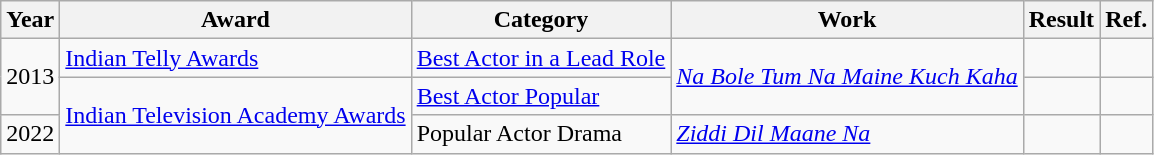<table class="wikitable">
<tr>
<th>Year</th>
<th>Award</th>
<th>Category</th>
<th>Work</th>
<th>Result</th>
<th>Ref.</th>
</tr>
<tr>
<td rowspan="2">2013</td>
<td><a href='#'>Indian Telly Awards</a></td>
<td><a href='#'>Best Actor in a Lead Role</a></td>
<td rowspan="2"><em><a href='#'>Na Bole Tum Na Maine Kuch Kaha</a></em></td>
<td></td>
<td></td>
</tr>
<tr>
<td rowspan="2"><a href='#'>Indian Television Academy Awards</a></td>
<td><a href='#'>Best Actor Popular</a></td>
<td></td>
<td></td>
</tr>
<tr>
<td>2022</td>
<td>Popular Actor Drama</td>
<td><em><a href='#'>Ziddi Dil Maane Na</a></em></td>
<td></td>
<td></td>
</tr>
</table>
